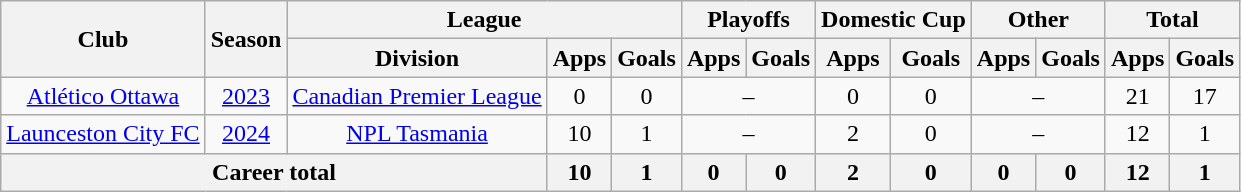<table class="wikitable" style="text-align: center">
<tr>
<th rowspan="2">Club</th>
<th rowspan="2">Season</th>
<th colspan="3">League</th>
<th colspan="2">Playoffs</th>
<th colspan="2">Domestic Cup</th>
<th colspan="2">Other</th>
<th colspan="2">Total</th>
</tr>
<tr>
<th>Division</th>
<th>Apps</th>
<th>Goals</th>
<th>Apps</th>
<th>Goals</th>
<th>Apps</th>
<th>Goals</th>
<th>Apps</th>
<th>Goals</th>
<th>Apps</th>
<th>Goals</th>
</tr>
<tr>
<td><a href='#'>Atlético Ottawa</a></td>
<td><a href='#'>2023</a></td>
<td><a href='#'>Canadian Premier League</a></td>
<td>0</td>
<td>0</td>
<td colspan="2">–</td>
<td>0</td>
<td>0</td>
<td colspan="2">–</td>
<td>21</td>
<td>17</td>
</tr>
<tr>
<td><a href='#'>Launceston City FC</a></td>
<td><a href='#'>2024</a></td>
<td><a href='#'>NPL Tasmania</a></td>
<td>10</td>
<td>1</td>
<td colspan="2">–</td>
<td>2</td>
<td>0</td>
<td colspan="2">–</td>
<td>12</td>
<td>1</td>
</tr>
<tr>
<th colspan="3"><strong>Career total</strong></th>
<th>10</th>
<th>1</th>
<th>0</th>
<th>0</th>
<th>2</th>
<th>0</th>
<th>0</th>
<th>0</th>
<th>12</th>
<th>1</th>
</tr>
</table>
